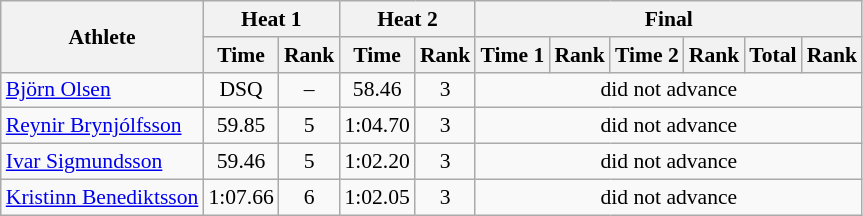<table class="wikitable" style="font-size:90%">
<tr>
<th rowspan="2">Athlete</th>
<th colspan="2">Heat 1</th>
<th colspan="2">Heat 2</th>
<th colspan="6">Final</th>
</tr>
<tr>
<th>Time</th>
<th>Rank</th>
<th>Time</th>
<th>Rank</th>
<th>Time 1</th>
<th>Rank</th>
<th>Time 2</th>
<th>Rank</th>
<th>Total</th>
<th>Rank</th>
</tr>
<tr>
<td><a href='#'>Björn Olsen</a></td>
<td align="center">DSQ</td>
<td align="center">–</td>
<td align="center">58.46</td>
<td align="center">3</td>
<td colspan="6" align="center">did not advance</td>
</tr>
<tr>
<td><a href='#'>Reynir Brynjólfsson</a></td>
<td align="center">59.85</td>
<td align="center">5</td>
<td align="center">1:04.70</td>
<td align="center">3</td>
<td colspan="6" align="center">did not advance</td>
</tr>
<tr>
<td><a href='#'>Ivar Sigmundsson</a></td>
<td align="center">59.46</td>
<td align="center">5</td>
<td align="center">1:02.20</td>
<td align="center">3</td>
<td colspan="6" align="center">did not advance</td>
</tr>
<tr>
<td><a href='#'>Kristinn Benediktsson</a></td>
<td align="center">1:07.66</td>
<td align="center">6</td>
<td align="center">1:02.05</td>
<td align="center">3</td>
<td colspan="6" align="center">did not advance</td>
</tr>
</table>
